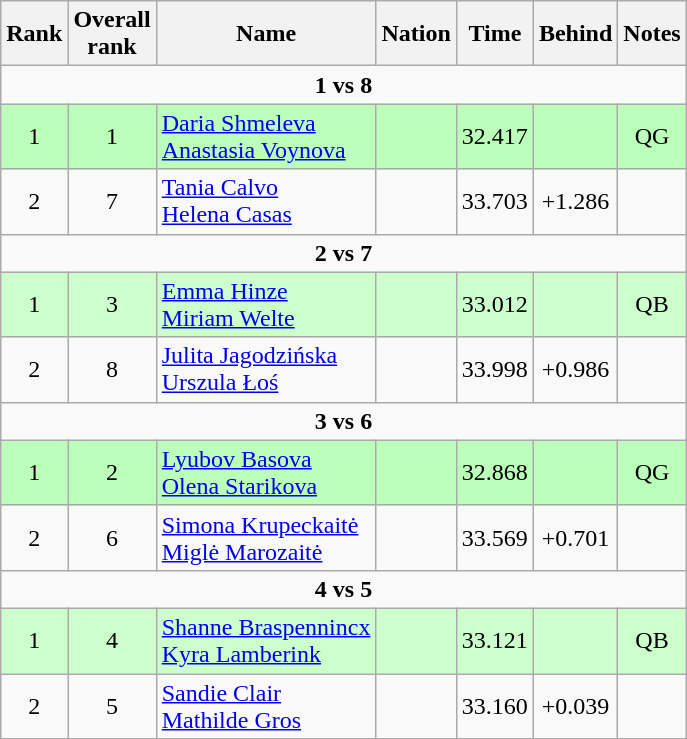<table class="wikitable sortable" style="text-align:center">
<tr>
<th>Rank</th>
<th>Overall<br>rank</th>
<th>Name</th>
<th>Nation</th>
<th>Time</th>
<th>Behind</th>
<th>Notes</th>
</tr>
<tr>
<td colspan="7"><strong>1 vs 8</strong></td>
</tr>
<tr bgcolor=bbffbb>
<td>1</td>
<td>1</td>
<td align=left><a href='#'>Daria Shmeleva</a><br><a href='#'>Anastasia Voynova</a></td>
<td align=left></td>
<td>32.417</td>
<td></td>
<td>QG</td>
</tr>
<tr>
<td>2</td>
<td>7</td>
<td align=left><a href='#'>Tania Calvo</a><br><a href='#'>Helena Casas</a></td>
<td align=left></td>
<td>33.703</td>
<td>+1.286</td>
<td></td>
</tr>
<tr>
<td colspan="7"><strong>2 vs 7</strong></td>
</tr>
<tr bgcolor=ccffcc>
<td>1</td>
<td>3</td>
<td align=left><a href='#'>Emma Hinze</a><br><a href='#'>Miriam Welte</a></td>
<td align=left></td>
<td>33.012</td>
<td></td>
<td>QB</td>
</tr>
<tr>
<td>2</td>
<td>8</td>
<td align=left><a href='#'>Julita Jagodzińska</a><br><a href='#'>Urszula Łoś</a></td>
<td align=left></td>
<td>33.998</td>
<td>+0.986</td>
<td></td>
</tr>
<tr>
<td colspan="7"><strong>3 vs 6</strong></td>
</tr>
<tr bgcolor=bbffbb>
<td>1</td>
<td>2</td>
<td align=left><a href='#'>Lyubov Basova</a><br><a href='#'>Olena Starikova</a></td>
<td align=left></td>
<td>32.868</td>
<td></td>
<td>QG</td>
</tr>
<tr>
<td>2</td>
<td>6</td>
<td align=left><a href='#'>Simona Krupeckaitė</a><br><a href='#'>Miglė Marozaitė</a></td>
<td align=left></td>
<td>33.569</td>
<td>+0.701</td>
<td></td>
</tr>
<tr>
<td colspan="7"><strong>4 vs 5</strong></td>
</tr>
<tr bgcolor=ccffcc>
<td>1</td>
<td>4</td>
<td align=left><a href='#'>Shanne Braspennincx</a><br><a href='#'>Kyra Lamberink</a></td>
<td align=left></td>
<td>33.121</td>
<td></td>
<td>QB</td>
</tr>
<tr>
<td>2</td>
<td>5</td>
<td align=left><a href='#'>Sandie Clair</a><br><a href='#'>Mathilde Gros</a></td>
<td align=left></td>
<td>33.160</td>
<td>+0.039</td>
<td></td>
</tr>
</table>
